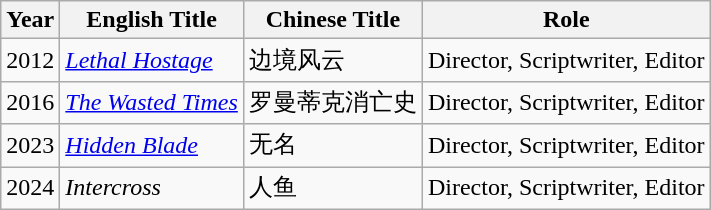<table class="wikitable sortable">
<tr>
<th>Year</th>
<th>English Title</th>
<th>Chinese Title</th>
<th>Role</th>
</tr>
<tr>
<td>2012</td>
<td><em><a href='#'>Lethal Hostage</a></em></td>
<td>边境风云</td>
<td>Director, Scriptwriter, Editor</td>
</tr>
<tr>
<td>2016</td>
<td><em><a href='#'>The Wasted Times</a></em></td>
<td>罗曼蒂克消亡史</td>
<td>Director, Scriptwriter, Editor</td>
</tr>
<tr>
<td>2023</td>
<td><em><a href='#'>Hidden Blade</a></em></td>
<td>无名</td>
<td>Director, Scriptwriter, Editor</td>
</tr>
<tr>
<td>2024</td>
<td><em>Intercross</em></td>
<td>人鱼</td>
<td>Director, Scriptwriter, Editor</td>
</tr>
</table>
